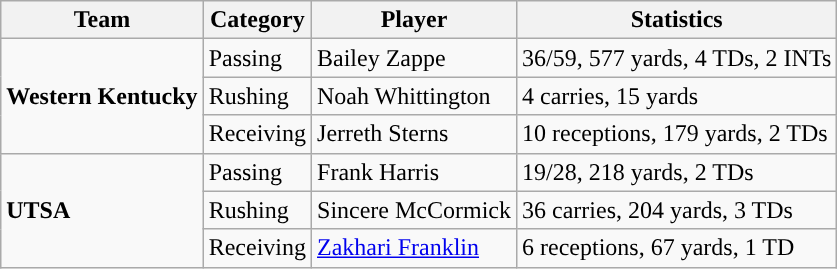<table class="wikitable" style="float: left;">
<tr>
<th>Team</th>
<th>Category</th>
<th>Player</th>
<th>Statistics</th>
</tr>
<tr>
<td rowspan=3><strong>Western Kentucky</strong></td>
<td>Passing</td>
<td>Bailey Zappe</td>
<td>36/59, 577 yards, 4 TDs, 2 INTs</td>
</tr>
<tr>
<td>Rushing</td>
<td>Noah Whittington</td>
<td>4 carries, 15 yards</td>
</tr>
<tr>
<td>Receiving</td>
<td>Jerreth Sterns</td>
<td>10 receptions, 179 yards, 2 TDs</td>
</tr>
<tr>
<td rowspan=3><strong>UTSA</strong></td>
<td>Passing</td>
<td>Frank Harris</td>
<td>19/28, 218 yards, 2 TDs</td>
</tr>
<tr>
<td>Rushing</td>
<td>Sincere McCormick</td>
<td>36 carries, 204 yards, 3 TDs</td>
</tr>
<tr>
<td>Receiving</td>
<td><a href='#'>Zakhari Franklin</a></td>
<td>6 receptions, 67 yards, 1 TD</td>
</tr>
</table>
